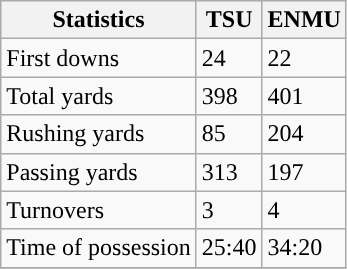<table class="wikitable">
<tr>
<th>Statistics</th>
<th>TSU</th>
<th>ENMU</th>
</tr>
<tr>
<td>First downs</td>
<td>24</td>
<td>22</td>
</tr>
<tr>
<td>Total yards</td>
<td>398</td>
<td>401</td>
</tr>
<tr>
<td>Rushing yards</td>
<td>85</td>
<td>204</td>
</tr>
<tr>
<td>Passing yards</td>
<td>313</td>
<td>197</td>
</tr>
<tr>
<td>Turnovers</td>
<td>3</td>
<td>4</td>
</tr>
<tr>
<td>Time of possession</td>
<td>25:40</td>
<td>34:20</td>
</tr>
<tr>
</tr>
</table>
